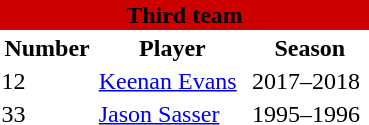<table width="250" class="toccolours" style="margin-right:1em" |>
<tr>
<th colspan="3" style="text-align: center; background:#CC0000"><span><strong>Third team</strong></span></th>
</tr>
<tr>
<th>Number</th>
<th>Player</th>
<th>Season</th>
</tr>
<tr>
<td>12</td>
<td><a href='#'>Keenan Evans</a></td>
<td>2017–2018</td>
</tr>
<tr>
<td>33</td>
<td><a href='#'>Jason Sasser</a></td>
<td>1995–1996</td>
</tr>
<tr>
</tr>
</table>
